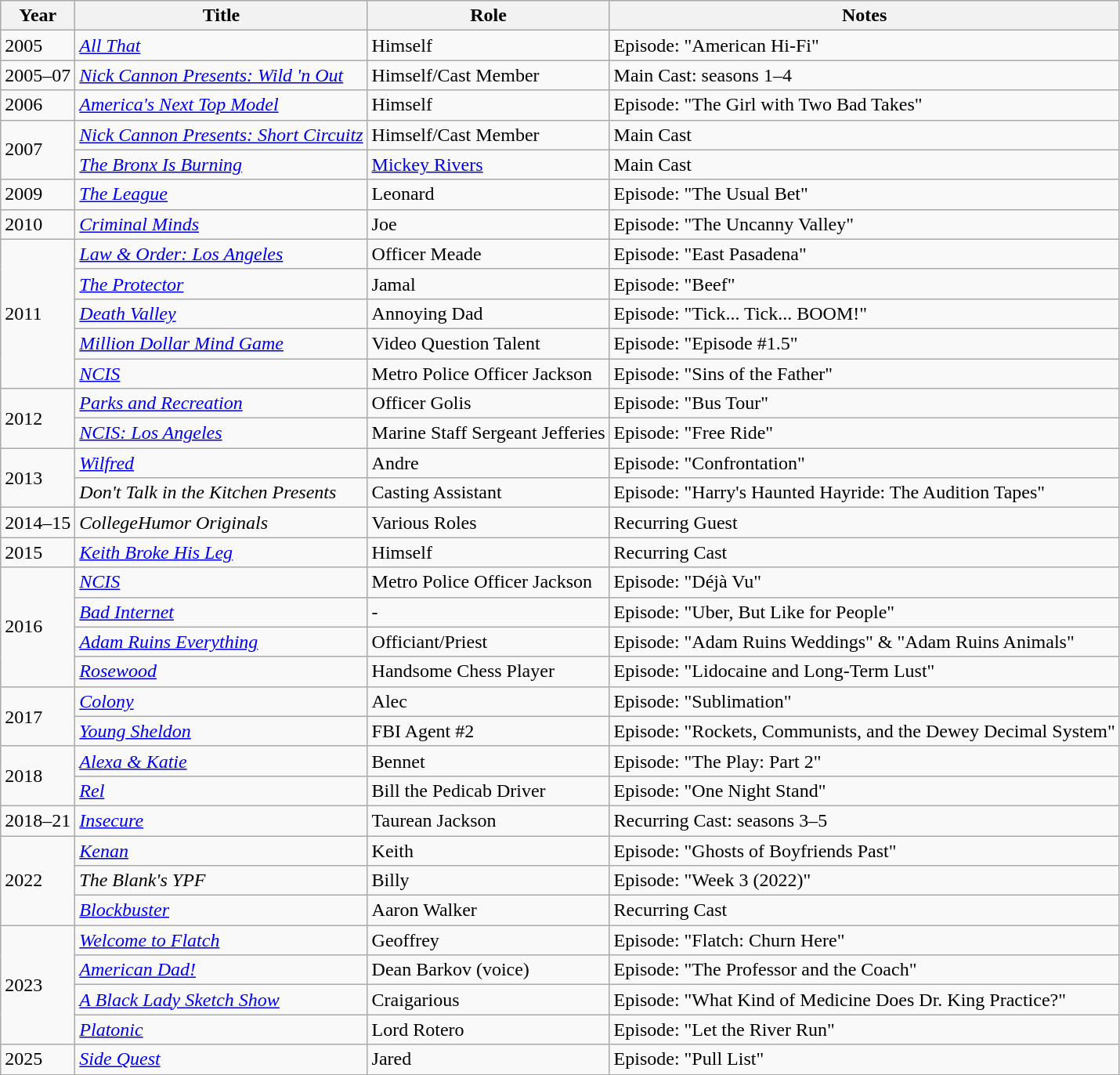<table class="wikitable plainrowheaders sortable" style="margin-right: 0;">
<tr>
<th>Year</th>
<th>Title</th>
<th>Role</th>
<th>Notes</th>
</tr>
<tr>
<td>2005</td>
<td><em><a href='#'>All That</a></em></td>
<td>Himself</td>
<td>Episode: "American Hi-Fi"</td>
</tr>
<tr>
<td>2005–07</td>
<td><em><a href='#'>Nick Cannon Presents: Wild 'n Out</a></em></td>
<td>Himself/Cast Member</td>
<td>Main Cast: seasons 1–4</td>
</tr>
<tr>
<td>2006</td>
<td><em><a href='#'>America's Next Top Model</a></em></td>
<td>Himself</td>
<td>Episode: "The Girl with Two Bad Takes"</td>
</tr>
<tr>
<td rowspan=2>2007</td>
<td><em><a href='#'>Nick Cannon Presents: Short Circuitz</a></em></td>
<td>Himself/Cast Member</td>
<td>Main Cast</td>
</tr>
<tr>
<td><em><a href='#'>The Bronx Is Burning</a></em></td>
<td><a href='#'>Mickey Rivers</a></td>
<td>Main Cast</td>
</tr>
<tr>
<td>2009</td>
<td><em><a href='#'>The League</a></em></td>
<td>Leonard</td>
<td>Episode: "The Usual Bet"</td>
</tr>
<tr>
<td>2010</td>
<td><em><a href='#'>Criminal Minds</a></em></td>
<td>Joe</td>
<td>Episode: "The Uncanny Valley"</td>
</tr>
<tr>
<td rowspan=5>2011</td>
<td><em><a href='#'>Law & Order: Los Angeles</a></em></td>
<td>Officer Meade</td>
<td>Episode: "East Pasadena"</td>
</tr>
<tr>
<td><em><a href='#'>The Protector</a></em></td>
<td>Jamal</td>
<td>Episode: "Beef"</td>
</tr>
<tr>
<td><em><a href='#'>Death Valley</a></em></td>
<td>Annoying Dad</td>
<td>Episode: "Tick... Tick... BOOM!"</td>
</tr>
<tr>
<td><em><a href='#'>Million Dollar Mind Game</a></em></td>
<td>Video Question Talent</td>
<td>Episode: "Episode #1.5"</td>
</tr>
<tr>
<td><em><a href='#'>NCIS</a></em></td>
<td>Metro Police Officer Jackson</td>
<td>Episode: "Sins of the Father"</td>
</tr>
<tr>
<td rowspan=2>2012</td>
<td><em><a href='#'>Parks and Recreation</a></em></td>
<td>Officer Golis</td>
<td>Episode: "Bus Tour"</td>
</tr>
<tr>
<td><em><a href='#'>NCIS: Los Angeles</a></em></td>
<td>Marine Staff Sergeant Jefferies</td>
<td>Episode: "Free Ride"</td>
</tr>
<tr>
<td rowspan=2>2013</td>
<td><em><a href='#'>Wilfred</a></em></td>
<td>Andre</td>
<td>Episode: "Confrontation"</td>
</tr>
<tr>
<td><em>Don't Talk in the Kitchen Presents</em></td>
<td>Casting Assistant</td>
<td>Episode: "Harry's Haunted Hayride: The Audition Tapes"</td>
</tr>
<tr>
<td>2014–15</td>
<td><em>CollegeHumor Originals</em></td>
<td>Various Roles</td>
<td>Recurring Guest</td>
</tr>
<tr>
<td>2015</td>
<td><em><a href='#'>Keith Broke His Leg</a></em></td>
<td>Himself</td>
<td>Recurring Cast</td>
</tr>
<tr>
<td rowspan=4>2016</td>
<td><em><a href='#'>NCIS</a></em></td>
<td>Metro Police Officer Jackson</td>
<td>Episode: "Déjà Vu"</td>
</tr>
<tr>
<td><em><a href='#'>Bad Internet</a></em></td>
<td>-</td>
<td>Episode: "Uber, But Like for People"</td>
</tr>
<tr>
<td><em><a href='#'>Adam Ruins Everything</a></em></td>
<td>Officiant/Priest</td>
<td>Episode: "Adam Ruins Weddings" & "Adam Ruins Animals"</td>
</tr>
<tr>
<td><em><a href='#'>Rosewood</a></em></td>
<td>Handsome Chess Player</td>
<td>Episode: "Lidocaine and Long-Term Lust"</td>
</tr>
<tr>
<td rowspan=2>2017</td>
<td><em><a href='#'>Colony</a></em></td>
<td>Alec</td>
<td>Episode: "Sublimation"</td>
</tr>
<tr>
<td><em><a href='#'>Young Sheldon</a></em></td>
<td>FBI Agent #2</td>
<td>Episode: "Rockets, Communists, and the Dewey Decimal System"</td>
</tr>
<tr>
<td rowspan=2>2018</td>
<td><em><a href='#'>Alexa & Katie</a></em></td>
<td>Bennet</td>
<td>Episode: "The Play: Part 2"</td>
</tr>
<tr>
<td><em><a href='#'>Rel</a></em></td>
<td>Bill the Pedicab Driver</td>
<td>Episode: "One Night Stand"</td>
</tr>
<tr>
<td>2018–21</td>
<td><em><a href='#'>Insecure</a></em></td>
<td>Taurean Jackson</td>
<td>Recurring Cast: seasons 3–5</td>
</tr>
<tr>
<td rowspan=3>2022</td>
<td><em><a href='#'>Kenan</a></em></td>
<td>Keith</td>
<td>Episode: "Ghosts of Boyfriends Past"</td>
</tr>
<tr>
<td><em>The Blank's YPF</em></td>
<td>Billy</td>
<td>Episode: "Week 3 (2022)"</td>
</tr>
<tr>
<td><em><a href='#'>Blockbuster</a></em></td>
<td>Aaron Walker</td>
<td>Recurring Cast</td>
</tr>
<tr>
<td rowspan=4>2023</td>
<td><em><a href='#'>Welcome to Flatch</a></em></td>
<td>Geoffrey</td>
<td>Episode: "Flatch: Churn Here"</td>
</tr>
<tr>
<td><em><a href='#'>American Dad!</a></em></td>
<td>Dean Barkov (voice)</td>
<td>Episode: "The Professor and the Coach"</td>
</tr>
<tr>
<td><em><a href='#'>A Black Lady Sketch Show</a></em></td>
<td>Craigarious</td>
<td>Episode: "What Kind of Medicine Does Dr. King Practice?"</td>
</tr>
<tr>
<td><em><a href='#'>Platonic</a></em></td>
<td>Lord Rotero</td>
<td>Episode: "Let the River Run"</td>
</tr>
<tr>
<td>2025</td>
<td><em><a href='#'>Side Quest</a></em></td>
<td>Jared</td>
<td>Episode: "Pull List"</td>
</tr>
</table>
